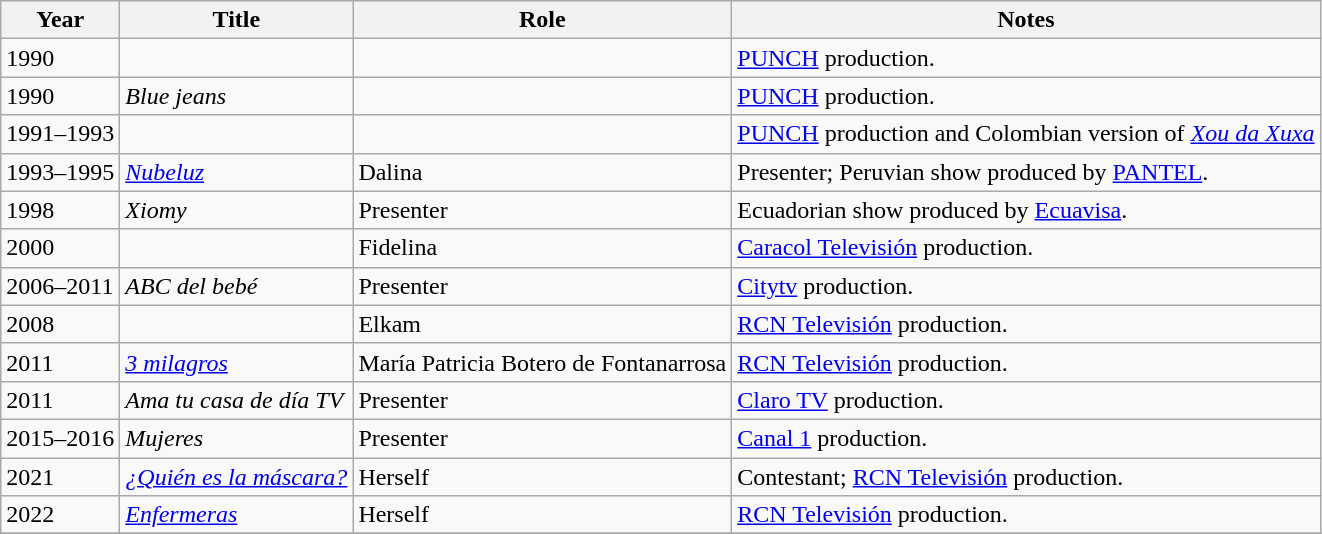<table class="wikitable sortable">
<tr>
<th>Year</th>
<th>Title</th>
<th>Role</th>
<th>Notes</th>
</tr>
<tr>
<td>1990</td>
<td><em></em></td>
<td></td>
<td><a href='#'>PUNCH</a> production.</td>
</tr>
<tr>
<td>1990</td>
<td><em>Blue jeans</em></td>
<td></td>
<td><a href='#'>PUNCH</a> production.</td>
</tr>
<tr>
<td>1991–1993</td>
<td><em></em></td>
<td></td>
<td><a href='#'>PUNCH</a> production and Colombian version of <em><a href='#'>Xou da Xuxa</a></em></td>
</tr>
<tr>
<td>1993–1995</td>
<td><em><a href='#'>Nubeluz</a></em></td>
<td>Dalina</td>
<td>Presenter; Peruvian show produced by <a href='#'>PANTEL</a>.</td>
</tr>
<tr>
<td>1998</td>
<td><em>Xiomy</em></td>
<td>Presenter</td>
<td>Ecuadorian show produced by <a href='#'>Ecuavisa</a>.</td>
</tr>
<tr>
<td>2000</td>
<td><em></em></td>
<td>Fidelina</td>
<td><a href='#'>Caracol Televisión</a> production.</td>
</tr>
<tr>
<td>2006–2011</td>
<td><em>ABC del bebé</em></td>
<td>Presenter</td>
<td><a href='#'>Citytv</a> production.</td>
</tr>
<tr>
<td>2008</td>
<td><em></em></td>
<td>Elkam</td>
<td><a href='#'>RCN Televisión</a> production.</td>
</tr>
<tr>
<td>2011</td>
<td><em><a href='#'>3 milagros</a></em></td>
<td>María Patricia Botero de Fontanarrosa</td>
<td><a href='#'>RCN Televisión</a> production.</td>
</tr>
<tr>
<td>2011</td>
<td><em>Ama tu casa de día TV</em></td>
<td>Presenter</td>
<td><a href='#'>Claro TV</a> production.</td>
</tr>
<tr>
<td>2015–2016</td>
<td><em>Mujeres</em></td>
<td>Presenter</td>
<td><a href='#'>Canal 1</a> production.</td>
</tr>
<tr>
<td>2021</td>
<td><em><a href='#'>¿Quién es la máscara?</a></em></td>
<td>Herself</td>
<td>Contestant; <a href='#'>RCN Televisión</a> production.</td>
</tr>
<tr>
<td>2022</td>
<td><em><a href='#'>Enfermeras</a></em></td>
<td>Herself</td>
<td><a href='#'>RCN Televisión</a> production.</td>
</tr>
<tr>
</tr>
</table>
